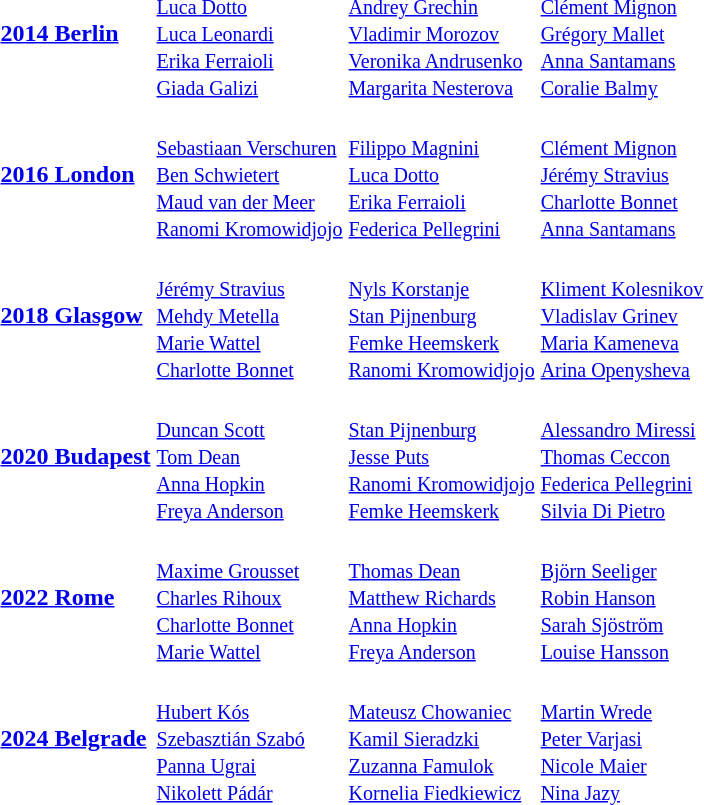<table>
<tr>
<th style="text-align:left;"><a href='#'>2014 Berlin</a></th>
<td><small><br><a href='#'>Luca Dotto</a><br><a href='#'>Luca Leonardi</a><br><a href='#'>Erika Ferraioli</a> <br><a href='#'>Giada Galizi</a></small></td>
<td><small><br><a href='#'>Andrey Grechin</a> <br><a href='#'>Vladimir Morozov</a><br><a href='#'>Veronika Andrusenko</a><br><a href='#'>Margarita Nesterova</a></small></td>
<td><small><br><a href='#'>Clément Mignon</a><br><a href='#'>Grégory Mallet</a><br><a href='#'>Anna Santamans</a><br><a href='#'>Coralie Balmy</a></small></td>
</tr>
<tr>
<th style="text-align:left;"><a href='#'>2016 London</a></th>
<td><small><br><a href='#'>Sebastiaan Verschuren</a><br><a href='#'>Ben Schwietert</a><br><a href='#'>Maud van der Meer</a><br><a href='#'>Ranomi Kromowidjojo</a></small></td>
<td><small><br><a href='#'>Filippo Magnini</a><br><a href='#'>Luca Dotto</a><br><a href='#'>Erika Ferraioli</a><br><a href='#'>Federica Pellegrini</a></small></td>
<td><small><br><a href='#'>Clément Mignon</a><br><a href='#'>Jérémy Stravius</a><br><a href='#'>Charlotte Bonnet</a><br><a href='#'>Anna Santamans</a></small></td>
</tr>
<tr>
<th style="text-align:left;"><a href='#'>2018 Glasgow</a></th>
<td><small><br><a href='#'>Jérémy Stravius</a><br><a href='#'>Mehdy Metella</a><br><a href='#'>Marie Wattel</a><br><a href='#'>Charlotte Bonnet</a></small></td>
<td><small><br><a href='#'>Nyls Korstanje</a><br><a href='#'>Stan Pijnenburg</a><br><a href='#'>Femke Heemskerk</a><br><a href='#'>Ranomi Kromowidjojo</a></small></td>
<td><small><br><a href='#'>Kliment Kolesnikov</a><br><a href='#'>Vladislav Grinev</a><br><a href='#'>Maria Kameneva</a><br><a href='#'>Arina Openysheva</a></small></td>
</tr>
<tr>
<th style="text-align:left;"><a href='#'>2020 Budapest</a></th>
<td><small><br><a href='#'>Duncan Scott</a><br><a href='#'>Tom Dean</a><br><a href='#'>Anna Hopkin</a><br><a href='#'>Freya Anderson</a></small></td>
<td><small><br><a href='#'>Stan Pijnenburg</a><br><a href='#'>Jesse Puts</a><br><a href='#'>Ranomi Kromowidjojo</a><br><a href='#'>Femke Heemskerk</a></small></td>
<td><small><br><a href='#'>Alessandro Miressi</a><br><a href='#'>Thomas Ceccon</a><br><a href='#'>Federica Pellegrini</a><br><a href='#'>Silvia Di Pietro</a></small></td>
</tr>
<tr>
<th style="text-align:left;"><a href='#'>2022 Rome</a></th>
<td><small><br><a href='#'>Maxime Grousset</a><br><a href='#'>Charles Rihoux</a><br><a href='#'>Charlotte Bonnet</a><br><a href='#'>Marie Wattel</a></small></td>
<td><small><br><a href='#'>Thomas Dean</a><br><a href='#'>Matthew Richards</a><br><a href='#'>Anna Hopkin</a><br><a href='#'>Freya Anderson</a></small></td>
<td><small><br><a href='#'>Björn Seeliger</a><br><a href='#'>Robin Hanson</a><br><a href='#'>Sarah Sjöström</a><br><a href='#'>Louise Hansson</a></small></td>
</tr>
<tr>
<th style="text-align:left;"><a href='#'>2024 Belgrade</a></th>
<td><small><br><a href='#'>Hubert Kós</a><br><a href='#'>Szebasztián Szabó</a><br><a href='#'>Panna Ugrai</a><br><a href='#'>Nikolett Pádár</a></small></td>
<td><small><br><a href='#'>Mateusz Chowaniec</a><br><a href='#'>Kamil Sieradzki</a><br><a href='#'>Zuzanna Famulok</a><br><a href='#'>Kornelia Fiedkiewicz</a></small></td>
<td><small><br><a href='#'>Martin Wrede</a><br><a href='#'>Peter Varjasi</a><br><a href='#'>Nicole Maier</a><br><a href='#'>Nina Jazy</a></small></td>
</tr>
</table>
